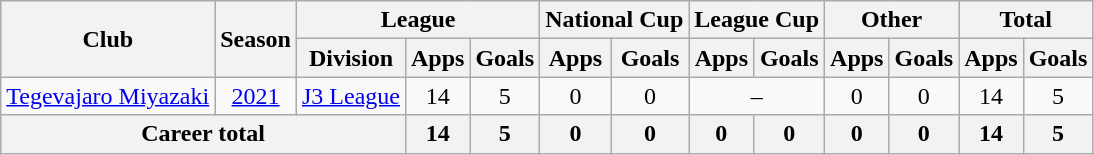<table class="wikitable" style="text-align: center">
<tr>
<th rowspan="2">Club</th>
<th rowspan="2">Season</th>
<th colspan="3">League</th>
<th colspan="2">National Cup</th>
<th colspan="2">League Cup</th>
<th colspan="2">Other</th>
<th colspan="2">Total</th>
</tr>
<tr>
<th>Division</th>
<th>Apps</th>
<th>Goals</th>
<th>Apps</th>
<th>Goals</th>
<th>Apps</th>
<th>Goals</th>
<th>Apps</th>
<th>Goals</th>
<th>Apps</th>
<th>Goals</th>
</tr>
<tr>
<td><a href='#'>Tegevajaro Miyazaki</a></td>
<td><a href='#'>2021</a></td>
<td><a href='#'>J3 League</a></td>
<td>14</td>
<td>5</td>
<td>0</td>
<td>0</td>
<td colspan="2">–</td>
<td>0</td>
<td>0</td>
<td>14</td>
<td>5</td>
</tr>
<tr>
<th colspan=3>Career total</th>
<th>14</th>
<th>5</th>
<th>0</th>
<th>0</th>
<th>0</th>
<th>0</th>
<th>0</th>
<th>0</th>
<th>14</th>
<th>5</th>
</tr>
</table>
